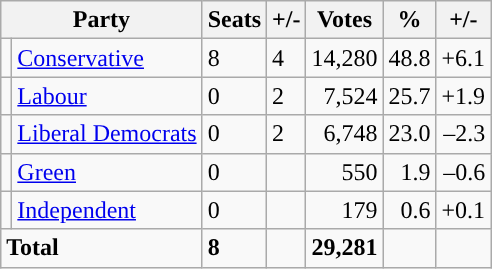<table class="wikitable sortable">
<tr>
<th colspan="2">Party</th>
<th>Seats</th>
<th>+/-</th>
<th>Votes</th>
<th>%</th>
<th>+/-</th>
</tr>
<tr>
<td style="background-color: "></td>
<td><a href='#'>Conservative</a></td>
<td>8</td>
<td> 4</td>
<td style="text-align:right;">14,280</td>
<td style="text-align:right;">48.8</td>
<td style="text-align:right;">+6.1</td>
</tr>
<tr>
<td style="background-color: "></td>
<td><a href='#'>Labour</a></td>
<td>0</td>
<td> 2</td>
<td style="text-align:right;">7,524</td>
<td style="text-align:right;">25.7</td>
<td style="text-align:right;">+1.9</td>
</tr>
<tr>
<td style="background-color: "></td>
<td><a href='#'>Liberal Democrats</a></td>
<td>0</td>
<td> 2</td>
<td style="text-align:right;">6,748</td>
<td style="text-align:right;">23.0</td>
<td style="text-align:right;">–2.3</td>
</tr>
<tr>
<td style="background-color: "></td>
<td><a href='#'>Green</a></td>
<td>0</td>
<td></td>
<td style="text-align:right;">550</td>
<td style="text-align:right;">1.9</td>
<td style="text-align:right;">–0.6</td>
</tr>
<tr>
<td style="background-color: "></td>
<td><a href='#'>Independent</a></td>
<td>0</td>
<td></td>
<td style="text-align:right;">179</td>
<td style="text-align:right;">0.6</td>
<td style="text-align:right;">+0.1</td>
</tr>
<tr>
<td colspan="2"><strong>Total</strong></td>
<td><strong>8</strong></td>
<td></td>
<td style="text-align:right;"><strong>29,281</strong></td>
<td style="text-align:right;"></td>
<td style="text-align:right;"></td>
</tr>
</table>
